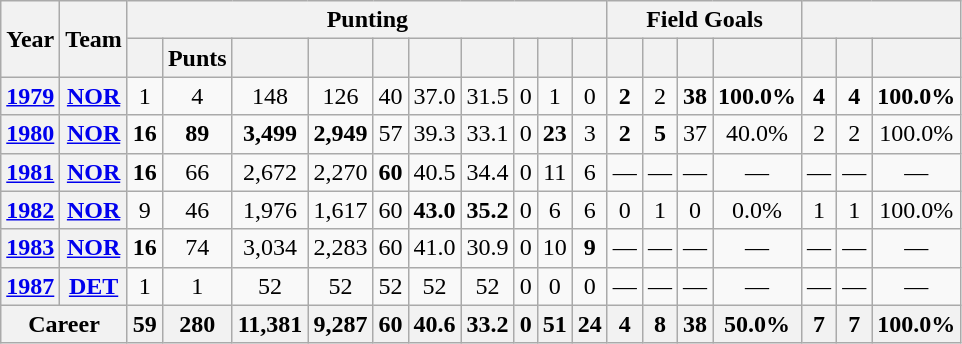<table class=wikitable style="text-align:center;">
<tr>
<th rowspan="2">Year</th>
<th rowspan="2">Team</th>
<th colspan="10">Punting</th>
<th colspan="4">Field Goals</th>
<th colspan="3"></th>
</tr>
<tr>
<th></th>
<th>Punts</th>
<th></th>
<th></th>
<th></th>
<th></th>
<th></th>
<th></th>
<th></th>
<th></th>
<th></th>
<th></th>
<th></th>
<th></th>
<th></th>
<th></th>
<th></th>
</tr>
<tr>
<th><a href='#'>1979</a></th>
<th><a href='#'>NOR</a></th>
<td>1</td>
<td>4</td>
<td>148</td>
<td>126</td>
<td>40</td>
<td>37.0</td>
<td>31.5</td>
<td>0</td>
<td>1</td>
<td>0</td>
<td><strong>2</strong></td>
<td>2</td>
<td><strong>38</strong></td>
<td><strong>100.0%</strong></td>
<td><strong>4</strong></td>
<td><strong>4</strong></td>
<td><strong>100.0%</strong></td>
</tr>
<tr>
<th><a href='#'>1980</a></th>
<th><a href='#'>NOR</a></th>
<td><strong>16</strong></td>
<td><strong>89</strong></td>
<td><strong>3,499</strong></td>
<td><strong>2,949</strong></td>
<td>57</td>
<td>39.3</td>
<td>33.1</td>
<td>0</td>
<td><strong>23</strong></td>
<td>3</td>
<td><strong>2</strong></td>
<td><strong>5</strong></td>
<td>37</td>
<td>40.0%</td>
<td>2</td>
<td>2</td>
<td>100.0%</td>
</tr>
<tr>
<th><a href='#'>1981</a></th>
<th><a href='#'>NOR</a></th>
<td><strong>16</strong></td>
<td>66</td>
<td>2,672</td>
<td>2,270</td>
<td><strong>60</strong></td>
<td>40.5</td>
<td>34.4</td>
<td>0</td>
<td>11</td>
<td>6</td>
<td>—</td>
<td>—</td>
<td>—</td>
<td>—</td>
<td>—</td>
<td>—</td>
<td>—</td>
</tr>
<tr>
<th><a href='#'>1982</a></th>
<th><a href='#'>NOR</a></th>
<td>9</td>
<td>46</td>
<td>1,976</td>
<td>1,617</td>
<td>60</td>
<td><strong>43.0</strong></td>
<td><strong>35.2</strong></td>
<td>0</td>
<td>6</td>
<td>6</td>
<td>0</td>
<td>1</td>
<td>0</td>
<td>0.0%</td>
<td>1</td>
<td>1</td>
<td>100.0%</td>
</tr>
<tr>
<th><a href='#'>1983</a></th>
<th><a href='#'>NOR</a></th>
<td><strong>16</strong></td>
<td>74</td>
<td>3,034</td>
<td>2,283</td>
<td>60</td>
<td>41.0</td>
<td>30.9</td>
<td>0</td>
<td>10</td>
<td><strong>9</strong></td>
<td>—</td>
<td>—</td>
<td>—</td>
<td>—</td>
<td>—</td>
<td>—</td>
<td>—</td>
</tr>
<tr>
<th><a href='#'>1987</a></th>
<th><a href='#'>DET</a></th>
<td>1</td>
<td>1</td>
<td>52</td>
<td>52</td>
<td>52</td>
<td>52</td>
<td>52</td>
<td>0</td>
<td>0</td>
<td>0</td>
<td>—</td>
<td>—</td>
<td>—</td>
<td>—</td>
<td>—</td>
<td>—</td>
<td>—</td>
</tr>
<tr>
<th colspan="2">Career</th>
<th>59</th>
<th>280</th>
<th>11,381</th>
<th>9,287</th>
<th>60</th>
<th>40.6</th>
<th>33.2</th>
<th>0</th>
<th>51</th>
<th>24</th>
<th>4</th>
<th>8</th>
<th>38</th>
<th>50.0%</th>
<th>7</th>
<th>7</th>
<th>100.0%</th>
</tr>
</table>
